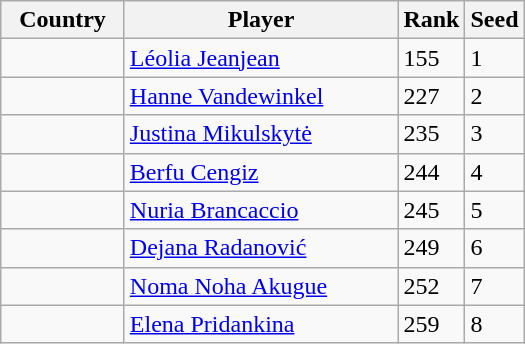<table class="wikitable">
<tr>
<th width="75">Country</th>
<th width="175">Player</th>
<th>Rank</th>
<th>Seed</th>
</tr>
<tr>
<td></td>
<td><a href='#'>Léolia Jeanjean</a></td>
<td>155</td>
<td>1</td>
</tr>
<tr>
<td></td>
<td><a href='#'>Hanne Vandewinkel</a></td>
<td>227</td>
<td>2</td>
</tr>
<tr>
<td></td>
<td><a href='#'>Justina Mikulskytė</a></td>
<td>235</td>
<td>3</td>
</tr>
<tr>
<td></td>
<td><a href='#'>Berfu Cengiz</a></td>
<td>244</td>
<td>4</td>
</tr>
<tr>
<td></td>
<td><a href='#'>Nuria Brancaccio</a></td>
<td>245</td>
<td>5</td>
</tr>
<tr>
<td></td>
<td><a href='#'>Dejana Radanović</a></td>
<td>249</td>
<td>6</td>
</tr>
<tr>
<td></td>
<td><a href='#'>Noma Noha Akugue</a></td>
<td>252</td>
<td>7</td>
</tr>
<tr>
<td></td>
<td><a href='#'>Elena Pridankina</a></td>
<td>259</td>
<td>8</td>
</tr>
</table>
